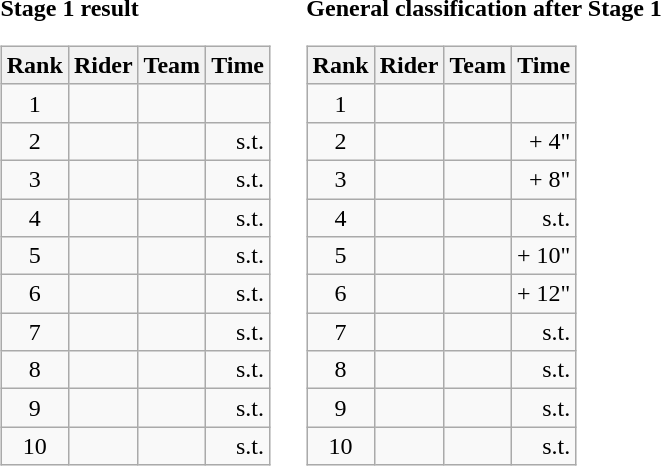<table>
<tr>
<td><strong>Stage 1 result</strong><br><table class="wikitable">
<tr>
<th scope="col">Rank</th>
<th scope="col">Rider</th>
<th scope="col">Team</th>
<th scope="col">Time</th>
</tr>
<tr>
<td style="text-align:center;">1</td>
<td></td>
<td></td>
<td style="text-align:right;"></td>
</tr>
<tr>
<td style="text-align:center;">2</td>
<td></td>
<td></td>
<td style="text-align:right;">s.t.</td>
</tr>
<tr>
<td style="text-align:center;">3</td>
<td></td>
<td></td>
<td style="text-align:right;">s.t.</td>
</tr>
<tr>
<td style="text-align:center;">4</td>
<td></td>
<td></td>
<td style="text-align:right;">s.t.</td>
</tr>
<tr>
<td style="text-align:center;">5</td>
<td></td>
<td></td>
<td style="text-align:right;">s.t.</td>
</tr>
<tr>
<td style="text-align:center;">6</td>
<td></td>
<td></td>
<td style="text-align:right;">s.t.</td>
</tr>
<tr>
<td style="text-align:center;">7</td>
<td></td>
<td></td>
<td style="text-align:right;">s.t.</td>
</tr>
<tr>
<td style="text-align:center;">8</td>
<td></td>
<td></td>
<td style="text-align:right;">s.t.</td>
</tr>
<tr>
<td style="text-align:center;">9</td>
<td></td>
<td></td>
<td style="text-align:right;">s.t.</td>
</tr>
<tr>
<td style="text-align:center;">10</td>
<td></td>
<td></td>
<td style="text-align:right;">s.t.</td>
</tr>
</table>
</td>
<td></td>
<td><strong>General classification after Stage 1</strong><br><table class="wikitable">
<tr>
<th scope="col">Rank</th>
<th scope="col">Rider</th>
<th scope="col">Team</th>
<th scope="col">Time</th>
</tr>
<tr>
<td style="text-align:center;">1</td>
<td></td>
<td></td>
<td style="text-align:right;"></td>
</tr>
<tr>
<td style="text-align:center;">2</td>
<td></td>
<td></td>
<td style="text-align:right;">+ 4"</td>
</tr>
<tr>
<td style="text-align:center;">3</td>
<td></td>
<td></td>
<td style="text-align:right;">+ 8"</td>
</tr>
<tr>
<td style="text-align:center;">4</td>
<td></td>
<td></td>
<td style="text-align:right;">s.t.</td>
</tr>
<tr>
<td style="text-align:center;">5</td>
<td></td>
<td></td>
<td style="text-align:right;">+ 10"</td>
</tr>
<tr>
<td style="text-align:center;">6</td>
<td></td>
<td></td>
<td style="text-align:right;">+ 12"</td>
</tr>
<tr>
<td style="text-align:center;">7</td>
<td></td>
<td></td>
<td style="text-align:right;">s.t.</td>
</tr>
<tr>
<td style="text-align:center;">8</td>
<td></td>
<td></td>
<td style="text-align:right;">s.t.</td>
</tr>
<tr>
<td style="text-align:center;">9</td>
<td></td>
<td></td>
<td style="text-align:right;">s.t.</td>
</tr>
<tr>
<td style="text-align:center;">10</td>
<td></td>
<td></td>
<td style="text-align:right;">s.t.</td>
</tr>
</table>
</td>
</tr>
</table>
